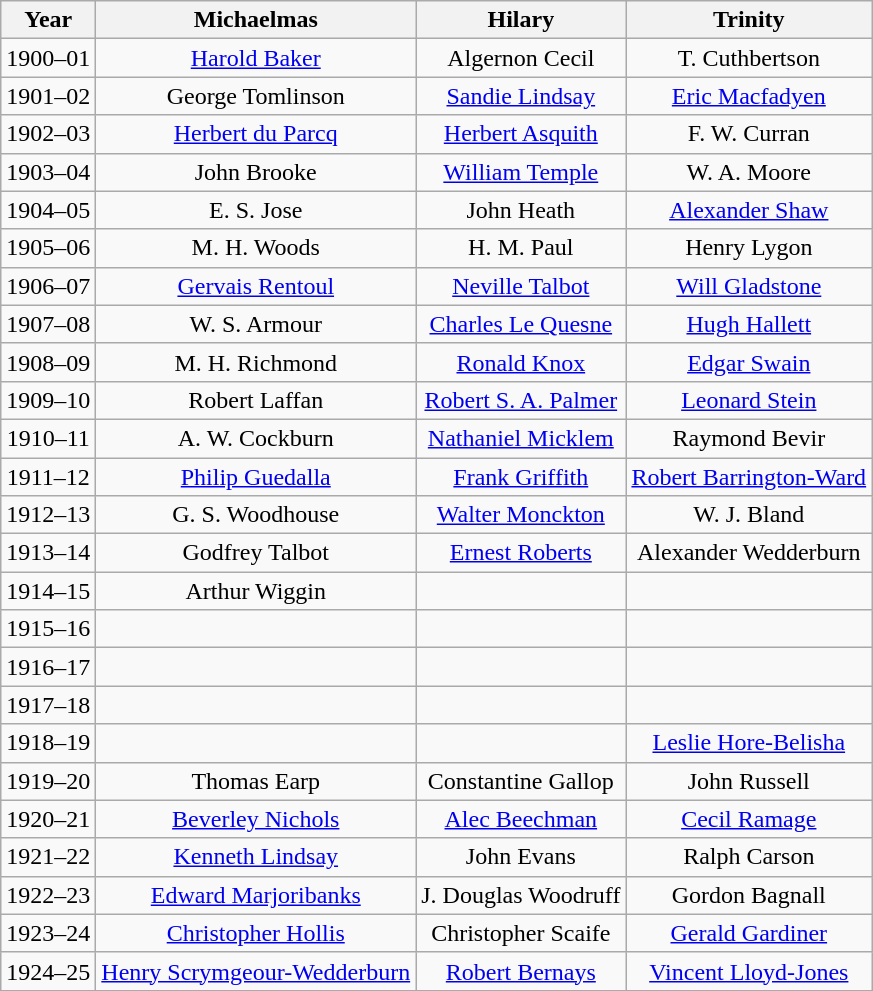<table class="wikitable sortable">
<tr>
<th>Year</th>
<th>Michaelmas</th>
<th>Hilary</th>
<th>Trinity</th>
</tr>
<tr>
<td align="center">1900–01</td>
<td align="center"> <a href='#'>Harold Baker</a></td>
<td align="center"> Algernon Cecil</td>
<td align="center"> T. Cuthbertson</td>
</tr>
<tr>
<td align="center">1901–02</td>
<td align="center"> George Tomlinson</td>
<td align="center"> <a href='#'>Sandie Lindsay</a></td>
<td align="center"> <a href='#'>Eric Macfadyen</a></td>
</tr>
<tr>
<td align="center">1902–03</td>
<td align="center"> <a href='#'>Herbert du Parcq</a></td>
<td align="center"> <a href='#'>Herbert Asquith</a></td>
<td align="center"> F. W. Curran</td>
</tr>
<tr>
<td align="center">1903–04</td>
<td align="center"> John Brooke</td>
<td align="center"> <a href='#'>William Temple</a></td>
<td align="center"> W. A. Moore</td>
</tr>
<tr>
<td align="center">1904–05</td>
<td align="center"> E. S. Jose</td>
<td align="center"> John Heath</td>
<td align="center"> <a href='#'>Alexander Shaw</a></td>
</tr>
<tr>
<td align="center">1905–06</td>
<td align="center"> M. H. Woods</td>
<td align="center"> H. M. Paul</td>
<td align="center"> Henry Lygon</td>
</tr>
<tr>
<td align="center">1906–07</td>
<td align="center"> <a href='#'>Gervais Rentoul</a></td>
<td align="center"> <a href='#'>Neville Talbot</a></td>
<td align="center"> <a href='#'>Will Gladstone</a></td>
</tr>
<tr>
<td align="center">1907–08</td>
<td align="center"> W. S. Armour</td>
<td align="center"> <a href='#'>Charles Le Quesne</a></td>
<td align="center"> <a href='#'>Hugh Hallett</a></td>
</tr>
<tr>
<td align="center">1908–09</td>
<td align="center"> M. H. Richmond</td>
<td align="center"> <a href='#'>Ronald Knox</a></td>
<td align="center"> <a href='#'>Edgar Swain</a></td>
</tr>
<tr>
<td align="center">1909–10</td>
<td align="center"> Robert Laffan</td>
<td align="center"> <a href='#'>Robert S. A. Palmer</a></td>
<td align="center"> <a href='#'>Leonard Stein</a></td>
</tr>
<tr>
<td align="center">1910–11</td>
<td align="center"> A. W. Cockburn</td>
<td align="center"> <a href='#'>Nathaniel Micklem</a></td>
<td align="center"> Raymond Bevir</td>
</tr>
<tr>
<td align="center">1911–12</td>
<td align="center"> <a href='#'>Philip Guedalla</a></td>
<td align="center"> <a href='#'>Frank Griffith</a></td>
<td align="center"> <a href='#'>Robert Barrington-Ward</a></td>
</tr>
<tr>
<td align="center">1912–13</td>
<td align="center"> G. S. Woodhouse</td>
<td align="center"> <a href='#'>Walter Monckton</a></td>
<td align="center"> W. J. Bland</td>
</tr>
<tr>
<td align="center">1913–14</td>
<td align="center"> Godfrey Talbot</td>
<td align="center"> <a href='#'>Ernest Roberts</a></td>
<td align="center"> Alexander Wedderburn</td>
</tr>
<tr>
<td align="center">1914–15</td>
<td align="center"> Arthur Wiggin</td>
<td align="center"></td>
<td align="center"></td>
</tr>
<tr>
<td align="center">1915–16</td>
<td align="center"></td>
<td align="center"></td>
<td align="center"></td>
</tr>
<tr>
<td align="center">1916–17</td>
<td align="center"></td>
<td align="center"></td>
<td align="center"></td>
</tr>
<tr>
<td align="center">1917–18</td>
<td align="center"></td>
<td align="center"></td>
<td align="center"></td>
</tr>
<tr>
<td align="center">1918–19</td>
<td align="center"></td>
<td align="center"></td>
<td align="center"> <a href='#'>Leslie Hore-Belisha</a></td>
</tr>
<tr>
<td align="center">1919–20</td>
<td align="center"> Thomas Earp</td>
<td align="center"> Constantine Gallop</td>
<td align="center"> John Russell</td>
</tr>
<tr>
<td align="center">1920–21</td>
<td align="center"> <a href='#'>Beverley Nichols</a></td>
<td align="center"> <a href='#'>Alec Beechman</a></td>
<td align="center"> <a href='#'>Cecil Ramage</a></td>
</tr>
<tr>
<td align="center">1921–22</td>
<td align="center"> <a href='#'>Kenneth Lindsay</a></td>
<td align="center"> John Evans</td>
<td align="center"> Ralph Carson</td>
</tr>
<tr>
<td align="center">1922–23</td>
<td align="center"> <a href='#'>Edward Marjoribanks</a></td>
<td align="center"> J. Douglas Woodruff</td>
<td align="center"> Gordon Bagnall</td>
</tr>
<tr>
<td align="center">1923–24</td>
<td align="center"> <a href='#'>Christopher Hollis</a></td>
<td align="center"> Christopher Scaife</td>
<td align="center"> <a href='#'>Gerald Gardiner</a></td>
</tr>
<tr>
<td align="center">1924–25</td>
<td align="center"> <a href='#'>Henry Scrymgeour-Wedderburn</a></td>
<td align="center"> <a href='#'>Robert Bernays</a></td>
<td align="center"> <a href='#'>Vincent Lloyd-Jones</a></td>
</tr>
</table>
